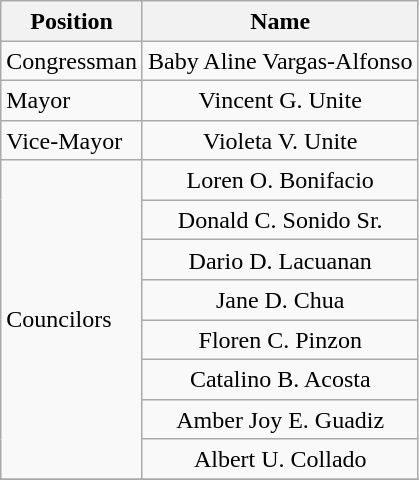<table class="wikitable" style="line-height:1.20em; font-size:100%;">
<tr>
<th>Position</th>
<th>Name</th>
</tr>
<tr>
<td>Congressman</td>
<td style="text-align:center;">Baby Aline Vargas-Alfonso</td>
</tr>
<tr>
<td>Mayor</td>
<td style="text-align:center;">Vincent G. Unite</td>
</tr>
<tr>
<td>Vice-Mayor</td>
<td style="text-align:center;">Violeta V. Unite</td>
</tr>
<tr>
<td rowspan=8>Councilors</td>
<td style="text-align:center;">Loren O. Bonifacio</td>
</tr>
<tr>
<td style="text-align:center;">Donald C. Sonido Sr.</td>
</tr>
<tr>
<td style="text-align:center;">Dario D. Lacuanan</td>
</tr>
<tr>
<td style="text-align:center;">Jane D. Chua</td>
</tr>
<tr>
<td style="text-align:center;">Floren C. Pinzon</td>
</tr>
<tr>
<td style="text-align:center;">Catalino B. Acosta</td>
</tr>
<tr>
<td style="text-align:center;">Amber Joy E. Guadiz</td>
</tr>
<tr>
<td style="text-align:center;">Albert U. Collado</td>
</tr>
<tr>
</tr>
</table>
